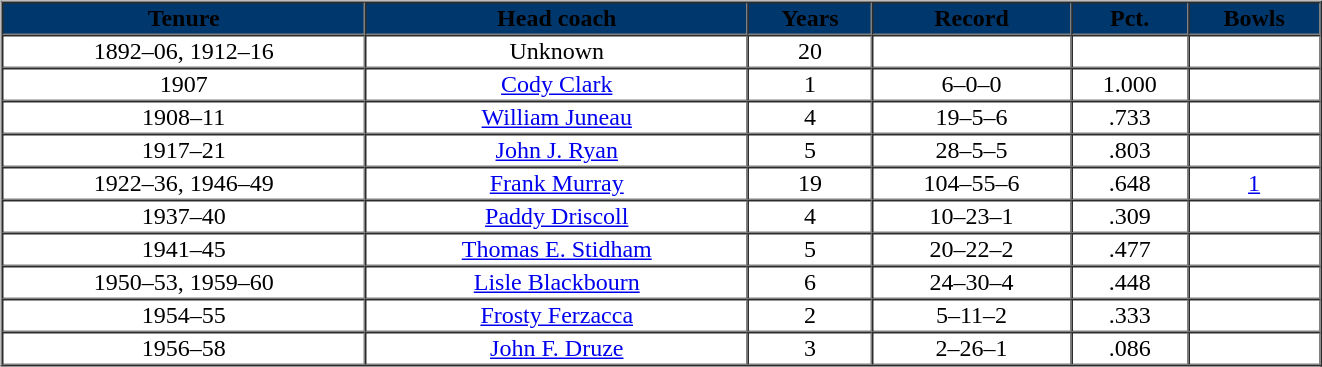<table border="0" width="100%">
<tr>
<td valign="top"><br><table class='sortable' cellpadding="1" border="1" cellspacing="0" width="70%">
<tr>
<th bgcolor="#00386D"><span>Tenure</span></th>
<th bgcolor="#00386D"><span>Head coach</span></th>
<th bgcolor="#00386D"><span>Years</span></th>
<th bgcolor="#00386D"><span>Record</span></th>
<th bgcolor="#00386D"><span>Pct.</span></th>
<th bgcolor="#00386D"><span>Bowls</span></th>
</tr>
<tr align="center">
<td>1892–06, 1912–16</td>
<td>Unknown</td>
<td>20</td>
<td></td>
<td></td>
<td></td>
</tr>
<tr align="center">
<td>1907</td>
<td><a href='#'>Cody Clark</a></td>
<td>1</td>
<td>6–0–0</td>
<td>1.000</td>
<td></td>
</tr>
<tr align="center">
<td>1908–11</td>
<td><a href='#'>William Juneau</a></td>
<td>4</td>
<td>19–5–6</td>
<td>.733</td>
<td></td>
</tr>
<tr align="center">
<td>1917–21</td>
<td><a href='#'>John J. Ryan</a></td>
<td>5</td>
<td>28–5–5</td>
<td>.803</td>
<td></td>
</tr>
<tr align="center">
<td>1922–36, 1946–49</td>
<td><a href='#'>Frank Murray</a></td>
<td>19</td>
<td>104–55–6</td>
<td>.648</td>
<td><a href='#'>1</a></td>
</tr>
<tr align="center">
<td>1937–40</td>
<td><a href='#'>Paddy Driscoll</a></td>
<td>4</td>
<td>10–23–1</td>
<td>.309</td>
<td></td>
</tr>
<tr align="center">
<td>1941–45</td>
<td><a href='#'>Thomas E. Stidham</a></td>
<td>5</td>
<td>20–22–2</td>
<td>.477</td>
<td></td>
</tr>
<tr align="center">
<td>1950–53, 1959–60</td>
<td><a href='#'>Lisle Blackbourn</a></td>
<td>6</td>
<td>24–30–4</td>
<td>.448</td>
<td></td>
</tr>
<tr align="center">
<td>1954–55</td>
<td><a href='#'>Frosty Ferzacca</a></td>
<td>2</td>
<td>5–11–2</td>
<td>.333</td>
<td></td>
</tr>
<tr align="center">
<td>1956–58</td>
<td><a href='#'>John F. Druze</a></td>
<td>3</td>
<td>2–26–1</td>
<td>.086</td>
<td></td>
</tr>
<tr align="center">
</tr>
<tr class='sortbottom' align=center>
</tr>
<tr>
</tr>
</table>
</td>
</tr>
</table>
